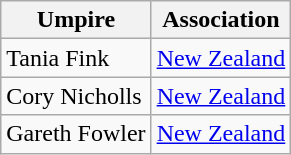<table class="wikitable collapsible">
<tr>
<th>Umpire</th>
<th>Association</th>
</tr>
<tr>
<td>Tania Fink</td>
<td><a href='#'>New Zealand</a></td>
</tr>
<tr>
<td>Cory Nicholls</td>
<td><a href='#'>New Zealand</a></td>
</tr>
<tr>
<td>Gareth Fowler</td>
<td><a href='#'>New Zealand</a></td>
</tr>
</table>
